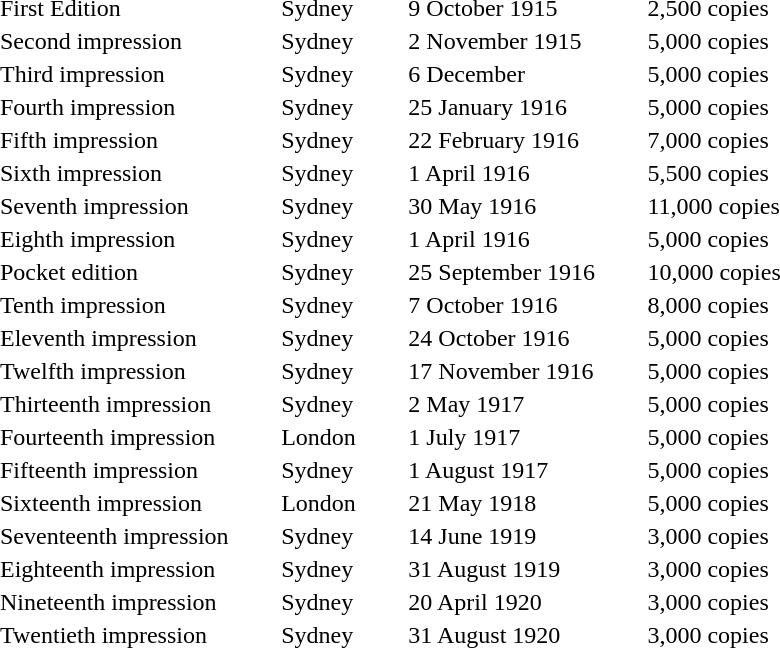<table>
<tr>
<td style="padding-left:2em;">First Edition</td>
<td style="padding-left:2em;">Sydney</td>
<td style="padding-left:2em;">9 October 1915</td>
<td style="padding-left:2em;">2,500 copies</td>
</tr>
<tr>
<td style="padding-left:2em;">Second impression</td>
<td style="padding-left:2em;">Sydney</td>
<td style="padding-left:2em;">2 November 1915</td>
<td style="padding-left:2em;">5,000 copies</td>
</tr>
<tr>
<td style="padding-left:2em;">Third impression</td>
<td style="padding-left:2em;">Sydney</td>
<td style="padding-left:2em;">6 December</td>
<td style="padding-left:2em;">5,000 copies</td>
</tr>
<tr>
<td style="padding-left:2em;">Fourth impression</td>
<td style="padding-left:2em;">Sydney</td>
<td style="padding-left:2em;">25 January 1916</td>
<td style="padding-left:2em;">5,000 copies</td>
</tr>
<tr>
<td style="padding-left:2em;">Fifth impression</td>
<td style="padding-left:2em;">Sydney</td>
<td style="padding-left:2em;">22 February 1916</td>
<td style="padding-left:2em;">7,000 copies</td>
</tr>
<tr>
<td style="padding-left:2em;">Sixth impression</td>
<td style="padding-left:2em;">Sydney</td>
<td style="padding-left:2em;">1 April 1916</td>
<td style="padding-left:2em;">5,500 copies</td>
</tr>
<tr>
<td style="padding-left:2em;">Seventh impression</td>
<td style="padding-left:2em;">Sydney</td>
<td style="padding-left:2em;">30 May 1916</td>
<td style="padding-left:2em;">11,000 copies</td>
</tr>
<tr>
<td style="padding-left:2em;">Eighth impression</td>
<td style="padding-left:2em;">Sydney</td>
<td style="padding-left:2em;">1 April 1916</td>
<td style="padding-left:2em;">5,000 copies</td>
</tr>
<tr>
<td style="padding-left:2em;">Pocket edition</td>
<td style="padding-left:2em;">Sydney</td>
<td style="padding-left:2em;">25 September 1916</td>
<td style="padding-left:2em;">10,000 copies</td>
</tr>
<tr>
<td style="padding-left:2em;">Tenth impression</td>
<td style="padding-left:2em;">Sydney</td>
<td style="padding-left:2em;">7 October 1916</td>
<td style="padding-left:2em;">8,000 copies</td>
</tr>
<tr>
<td style="padding-left:2em;">Eleventh impression</td>
<td style="padding-left:2em;">Sydney</td>
<td style="padding-left:2em;">24 October 1916</td>
<td style="padding-left:2em;">5,000 copies</td>
</tr>
<tr>
<td style="padding-left:2em;">Twelfth impression</td>
<td style="padding-left:2em;">Sydney</td>
<td style="padding-left:2em;">17 November 1916</td>
<td style="padding-left:2em;">5,000 copies</td>
</tr>
<tr>
<td style="padding-left:2em;">Thirteenth impression</td>
<td style="padding-left:2em;">Sydney</td>
<td style="padding-left:2em;">2 May 1917</td>
<td style="padding-left:2em;">5,000 copies</td>
</tr>
<tr>
<td style="padding-left:2em;">Fourteenth impression</td>
<td style="padding-left:2em;">London</td>
<td style="padding-left:2em;">1 July 1917</td>
<td style="padding-left:2em;">5,000 copies</td>
</tr>
<tr>
<td style="padding-left:2em;">Fifteenth impression</td>
<td style="padding-left:2em;">Sydney</td>
<td style="padding-left:2em;">1 August 1917</td>
<td style="padding-left:2em;">5,000 copies</td>
</tr>
<tr>
<td style="padding-left:2em;">Sixteenth impression</td>
<td style="padding-left:2em;">London</td>
<td style="padding-left:2em;">21 May 1918</td>
<td style="padding-left:2em;">5,000 copies</td>
</tr>
<tr>
<td style="padding-left:2em;">Seventeenth impression</td>
<td style="padding-left:2em;">Sydney</td>
<td style="padding-left:2em;">14 June 1919</td>
<td style="padding-left:2em;">3,000 copies</td>
</tr>
<tr>
<td style="padding-left:2em;">Eighteenth impression</td>
<td style="padding-left:2em;">Sydney</td>
<td style="padding-left:2em;">31 August 1919</td>
<td style="padding-left:2em;">3,000 copies</td>
</tr>
<tr>
<td style="padding-left:2em;">Nineteenth impression</td>
<td style="padding-left:2em;">Sydney</td>
<td style="padding-left:2em;">20 April 1920</td>
<td style="padding-left:2em;">3,000 copies</td>
</tr>
<tr>
<td style="padding-left:2em;">Twentieth impression</td>
<td style="padding-left:2em;">Sydney</td>
<td style="padding-left:2em;">31 August 1920</td>
<td style="padding-left:2em;">3,000 copies</td>
</tr>
</table>
